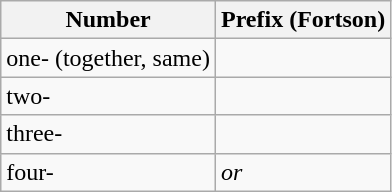<table class="wikitable">
<tr>
<th>Number</th>
<th>Prefix (Fortson)</th>
</tr>
<tr>
<td>one- (together, same)</td>
<td></td>
</tr>
<tr>
<td>two-</td>
<td></td>
</tr>
<tr>
<td>three-</td>
<td></td>
</tr>
<tr>
<td>four-</td>
<td> <em>or</em> </td>
</tr>
</table>
